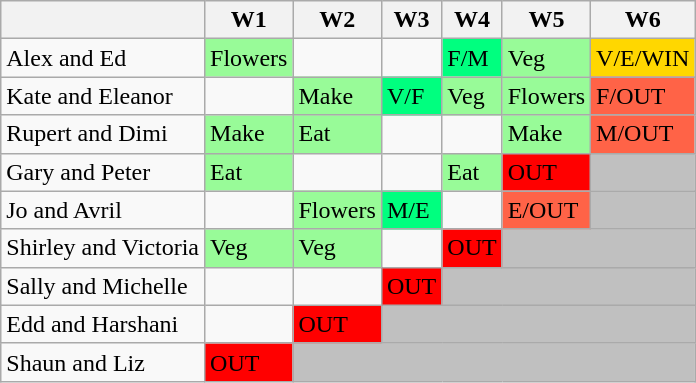<table class="wikitable">
<tr>
<th></th>
<th>W1</th>
<th>W2</th>
<th>W3</th>
<th>W4</th>
<th>W5</th>
<th>W6</th>
</tr>
<tr>
<td>Alex and Ed</td>
<td style="background:palegreen;">Flowers</td>
<td></td>
<td></td>
<td style="background:springgreen;">F/M</td>
<td style="background:palegreen;">Veg</td>
<td style="background:gold;">V/E/WIN</td>
</tr>
<tr>
<td>Kate and Eleanor</td>
<td></td>
<td style="background:palegreen;">Make</td>
<td style="background:springgreen;">V/F</td>
<td style="background:palegreen;">Veg</td>
<td style="background:palegreen;">Flowers</td>
<td style="background:tomato;">F/OUT</td>
</tr>
<tr>
<td>Rupert and Dimi</td>
<td style="background:palegreen;">Make</td>
<td style="background:palegreen;">Eat</td>
<td></td>
<td></td>
<td style="background:palegreen;">Make</td>
<td style="background:tomato;">M/OUT</td>
</tr>
<tr>
<td>Gary and Peter</td>
<td style="background:palegreen;">Eat</td>
<td></td>
<td></td>
<td style="background:palegreen;">Eat</td>
<td style="background:red;">OUT</td>
<td style="background:silver;" colspan="1"></td>
</tr>
<tr>
<td>Jo and Avril</td>
<td></td>
<td style="background:palegreen;">Flowers</td>
<td style="background:springgreen;">M/E</td>
<td></td>
<td style="background:tomato;">E/OUT</td>
<td style="background:silver;" colspan="1"></td>
</tr>
<tr>
<td>Shirley and Victoria</td>
<td style="background:palegreen;">Veg</td>
<td style="background:palegreen;">Veg</td>
<td></td>
<td style="background:red;">OUT</td>
<td style="background:silver;" colspan="2"></td>
</tr>
<tr>
<td>Sally and Michelle</td>
<td></td>
<td></td>
<td style="background:red;">OUT</td>
<td style="background:silver;" colspan="3"></td>
</tr>
<tr>
<td>Edd and Harshani</td>
<td></td>
<td style="background:red;">OUT</td>
<td style="background:silver;" colspan="4"></td>
</tr>
<tr>
<td>Shaun and Liz</td>
<td style="background:red;">OUT</td>
<td style="background:silver;" colspan="5"></td>
</tr>
</table>
